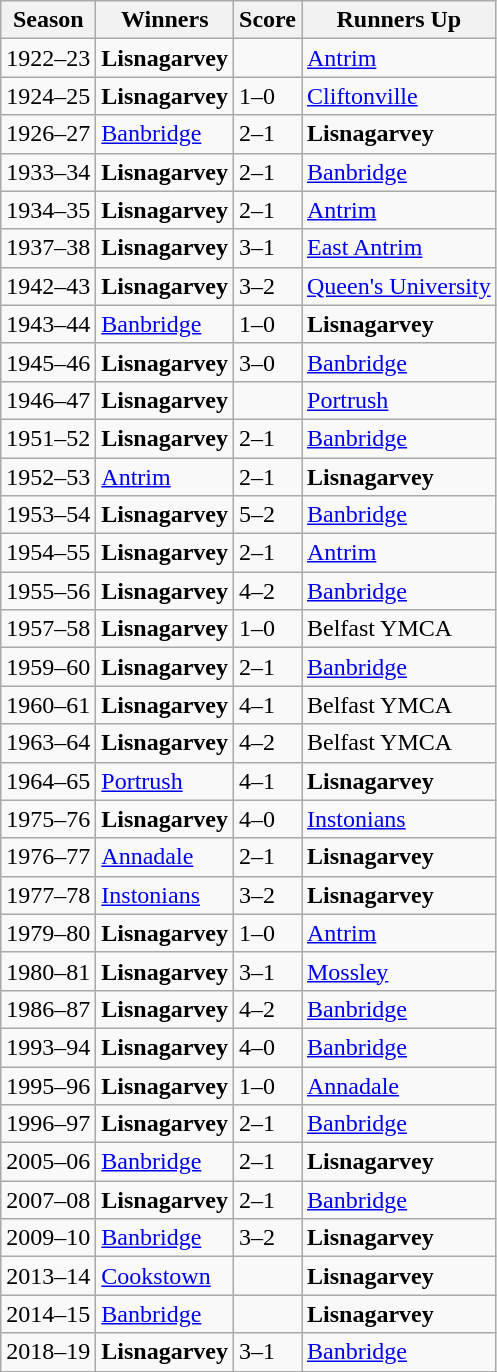<table class="wikitable collapsible">
<tr>
<th>Season</th>
<th>Winners</th>
<th>Score</th>
<th>Runners Up</th>
</tr>
<tr>
<td>1922–23</td>
<td><strong>Lisnagarvey</strong></td>
<td></td>
<td><a href='#'>Antrim</a></td>
</tr>
<tr>
<td>1924–25</td>
<td><strong>Lisnagarvey</strong> </td>
<td>1–0</td>
<td><a href='#'>Cliftonville</a></td>
</tr>
<tr>
<td>1926–27</td>
<td><a href='#'>Banbridge</a></td>
<td>2–1 </td>
<td><strong>Lisnagarvey</strong></td>
</tr>
<tr>
<td>1933–34</td>
<td><strong>Lisnagarvey</strong> </td>
<td>2–1</td>
<td><a href='#'>Banbridge</a></td>
</tr>
<tr>
<td>1934–35</td>
<td><strong>Lisnagarvey</strong> </td>
<td>2–1</td>
<td><a href='#'>Antrim</a></td>
</tr>
<tr>
<td>1937–38</td>
<td><strong>Lisnagarvey</strong> </td>
<td>3–1</td>
<td><a href='#'>East Antrim</a></td>
</tr>
<tr>
<td>1942–43</td>
<td><strong>Lisnagarvey</strong> </td>
<td>3–2</td>
<td><a href='#'>Queen's University</a></td>
</tr>
<tr>
<td>1943–44</td>
<td><a href='#'>Banbridge</a></td>
<td>1–0</td>
<td><strong>Lisnagarvey</strong></td>
</tr>
<tr>
<td>1945–46</td>
<td><strong>Lisnagarvey</strong> </td>
<td>3–0</td>
<td><a href='#'>Banbridge</a></td>
</tr>
<tr>
<td>1946–47</td>
<td><strong>Lisnagarvey</strong> </td>
<td></td>
<td><a href='#'>Portrush</a></td>
</tr>
<tr>
<td>1951–52</td>
<td><strong>Lisnagarvey</strong> </td>
<td>2–1</td>
<td><a href='#'>Banbridge</a></td>
</tr>
<tr>
<td>1952–53</td>
<td><a href='#'>Antrim</a></td>
<td>2–1</td>
<td><strong>Lisnagarvey</strong></td>
</tr>
<tr>
<td>1953–54</td>
<td><strong>Lisnagarvey</strong> </td>
<td>5–2 </td>
<td><a href='#'>Banbridge</a></td>
</tr>
<tr>
<td>1954–55</td>
<td><strong>Lisnagarvey</strong> </td>
<td>2–1</td>
<td><a href='#'>Antrim</a></td>
</tr>
<tr>
<td>1955–56</td>
<td><strong>Lisnagarvey</strong> </td>
<td>4–2 </td>
<td><a href='#'>Banbridge</a></td>
</tr>
<tr>
<td>1957–58</td>
<td><strong>Lisnagarvey</strong> </td>
<td>1–0 </td>
<td>Belfast YMCA</td>
</tr>
<tr>
<td>1959–60</td>
<td><strong>Lisnagarvey</strong> </td>
<td>2–1 </td>
<td><a href='#'>Banbridge</a></td>
</tr>
<tr>
<td>1960–61</td>
<td><strong>Lisnagarvey</strong> </td>
<td>4–1 </td>
<td>Belfast YMCA</td>
</tr>
<tr>
<td>1963–64</td>
<td><strong>Lisnagarvey</strong> </td>
<td>4–2 </td>
<td>Belfast YMCA</td>
</tr>
<tr>
<td>1964–65</td>
<td><a href='#'>Portrush</a></td>
<td>4–1</td>
<td><strong>Lisnagarvey</strong></td>
</tr>
<tr>
<td>1975–76</td>
<td><strong>Lisnagarvey</strong> </td>
<td>4–0</td>
<td><a href='#'>Instonians</a></td>
</tr>
<tr>
<td>1976–77</td>
<td><a href='#'>Annadale</a></td>
<td>2–1</td>
<td><strong>Lisnagarvey</strong> </td>
</tr>
<tr>
<td>1977–78</td>
<td><a href='#'>Instonians</a></td>
<td>3–2 </td>
<td><strong>Lisnagarvey</strong></td>
</tr>
<tr>
<td>1979–80</td>
<td><strong>Lisnagarvey</strong> </td>
<td>1–0</td>
<td><a href='#'>Antrim</a></td>
</tr>
<tr>
<td>1980–81</td>
<td><strong>Lisnagarvey</strong> </td>
<td>3–1</td>
<td><a href='#'>Mossley</a></td>
</tr>
<tr>
<td>1986–87</td>
<td><strong>Lisnagarvey</strong></td>
<td>4–2</td>
<td><a href='#'>Banbridge</a></td>
</tr>
<tr>
<td>1993–94</td>
<td><strong>Lisnagarvey</strong> </td>
<td>4–0</td>
<td><a href='#'>Banbridge</a></td>
</tr>
<tr>
<td>1995–96</td>
<td><strong>Lisnagarvey</strong> </td>
<td>1–0</td>
<td><a href='#'>Annadale</a></td>
</tr>
<tr>
<td>1996–97</td>
<td><strong>Lisnagarvey</strong> </td>
<td>2–1</td>
<td><a href='#'>Banbridge</a></td>
</tr>
<tr>
<td>2005–06</td>
<td><a href='#'>Banbridge</a></td>
<td>2–1</td>
<td><strong>Lisnagarvey</strong></td>
</tr>
<tr>
<td>2007–08</td>
<td><strong>Lisnagarvey</strong> </td>
<td>2–1 </td>
<td><a href='#'>Banbridge</a></td>
</tr>
<tr>
<td>2009–10</td>
<td><a href='#'>Banbridge</a></td>
<td>3–2</td>
<td><strong>Lisnagarvey</strong></td>
</tr>
<tr>
<td>2013–14</td>
<td><a href='#'>Cookstown</a></td>
<td></td>
<td><strong>Lisnagarvey</strong></td>
</tr>
<tr>
<td>2014–15</td>
<td><a href='#'>Banbridge</a></td>
<td></td>
<td><strong>Lisnagarvey</strong></td>
</tr>
<tr>
<td>2018–19</td>
<td><strong>Lisnagarvey</strong> </td>
<td>3–1</td>
<td><a href='#'>Banbridge</a></td>
</tr>
<tr>
</tr>
</table>
